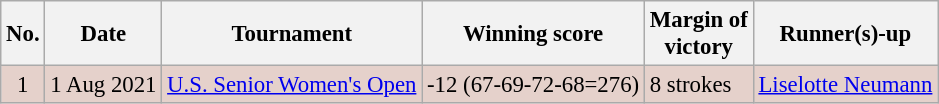<table class="wikitable" style="font-size:95%;">
<tr>
<th>No.</th>
<th>Date</th>
<th>Tournament</th>
<th>Winning score</th>
<th>Margin of<br>victory</th>
<th>Runner(s)-up</th>
</tr>
<tr style="background:#e5d1cb;">
<td align=center>1</td>
<td>1 Aug 2021</td>
<td><a href='#'>U.S. Senior Women's Open</a></td>
<td>-12 (67-69-72-68=276)</td>
<td>8 strokes</td>
<td> <a href='#'>Liselotte Neumann</a></td>
</tr>
</table>
